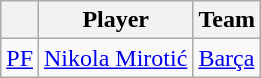<table class="wikitable">
<tr>
<th style="text-align:center;"></th>
<th style="text-align:center;">Player</th>
<th style="text-align:center;">Team</th>
</tr>
<tr>
<td style="text-align:center;"><a href='#'>PF</a></td>
<td> <a href='#'>Nikola Mirotić</a></td>
<td><a href='#'>Barça</a></td>
</tr>
</table>
